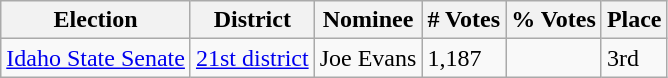<table class="wikitable sortable mw-collapsible mw-collapsed">
<tr>
<th>Election</th>
<th>District</th>
<th>Nominee</th>
<th># Votes</th>
<th>% Votes</th>
<th>Place</th>
</tr>
<tr>
<td><a href='#'>Idaho State Senate</a></td>
<td><a href='#'>21st district</a></td>
<td>Joe Evans</td>
<td>1,187</td>
<td></td>
<td>3rd</td>
</tr>
</table>
